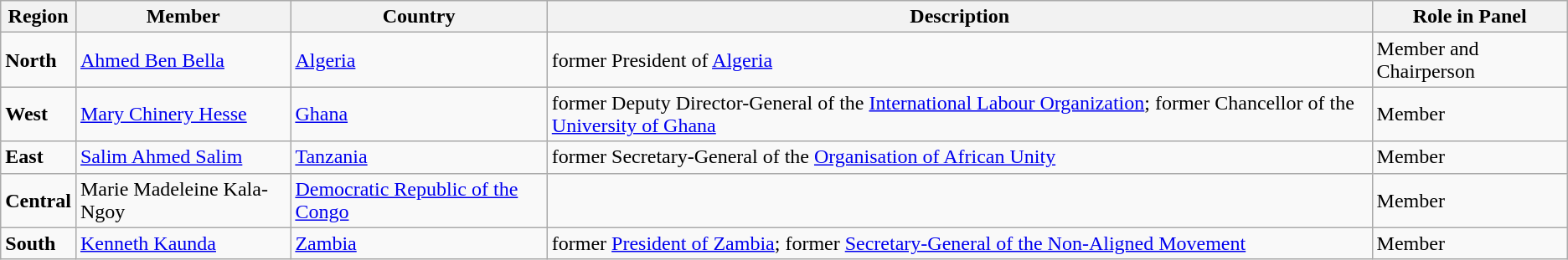<table class="wikitable">
<tr>
<th>Region</th>
<th>Member</th>
<th>Country</th>
<th>Description</th>
<th>Role in Panel</th>
</tr>
<tr>
<td><strong>North</strong></td>
<td><a href='#'>Ahmed Ben Bella</a></td>
<td><a href='#'>Algeria</a></td>
<td>former President of <a href='#'>Algeria</a></td>
<td>Member and Chairperson</td>
</tr>
<tr>
<td><strong>West</strong></td>
<td><a href='#'>Mary Chinery Hesse</a></td>
<td><a href='#'>Ghana</a></td>
<td>former Deputy Director-General of the <a href='#'>International Labour Organization</a>; former Chancellor of the <a href='#'>University of Ghana</a></td>
<td>Member</td>
</tr>
<tr>
<td><strong>East</strong></td>
<td><a href='#'>Salim Ahmed Salim</a></td>
<td><a href='#'>Tanzania</a></td>
<td>former Secretary-General of the <a href='#'>Organisation of African Unity</a></td>
<td>Member</td>
</tr>
<tr>
<td><strong>Central</strong></td>
<td>Marie Madeleine Kala-Ngoy</td>
<td><a href='#'>Democratic Republic of the Congo</a></td>
<td></td>
<td>Member</td>
</tr>
<tr>
<td><strong>South</strong></td>
<td><a href='#'>Kenneth Kaunda</a></td>
<td><a href='#'>Zambia</a></td>
<td>former <a href='#'>President of Zambia</a>; former <a href='#'>Secretary-General of the Non-Aligned Movement</a></td>
<td>Member</td>
</tr>
</table>
